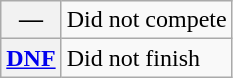<table class="wikitable">
<tr>
<th scope="row">—</th>
<td>Did not compete</td>
</tr>
<tr>
<th scope="row"><a href='#'>DNF</a></th>
<td>Did not finish</td>
</tr>
</table>
